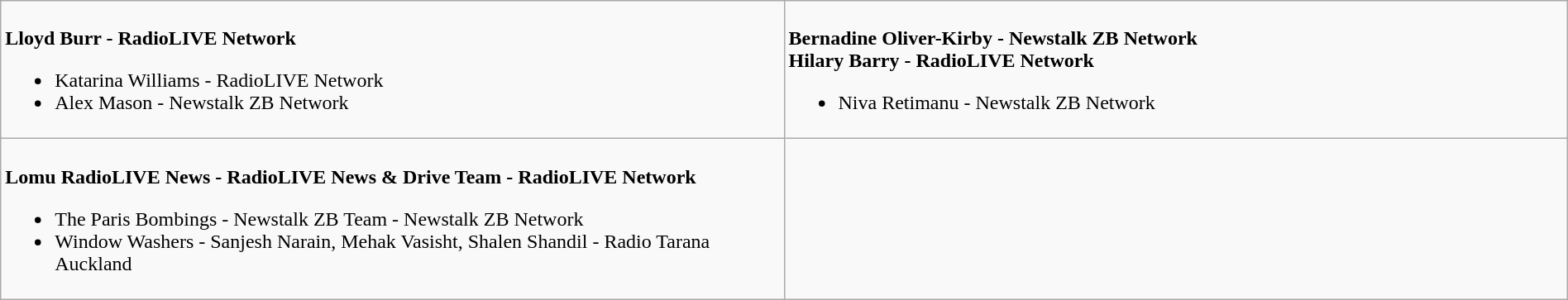<table class=wikitable width="100%">
<tr>
<td valign="top" width="50%"><br>
<strong>Lloyd Burr - RadioLIVE Network</strong><ul><li>Katarina Williams - RadioLIVE Network</li><li>Alex Mason - Newstalk ZB Network</li></ul></td>
<td valign="top"  width="50%"><br>
<strong>Bernadine Oliver-Kirby - Newstalk ZB Network</strong><br><strong>Hilary Barry - RadioLIVE Network</strong><ul><li>Niva Retimanu - Newstalk ZB Network</li></ul></td>
</tr>
<tr>
<td valign="top" width="50%"><br>
<strong>Lomu RadioLIVE News - RadioLIVE News & Drive Team - RadioLIVE Network</strong><ul><li>The Paris Bombings - Newstalk ZB Team - Newstalk ZB Network</li><li>Window Washers - Sanjesh Narain, Mehak Vasisht, Shalen Shandil - Radio Tarana Auckland</li></ul></td>
<td valign="top"  width="50%"></td>
</tr>
</table>
